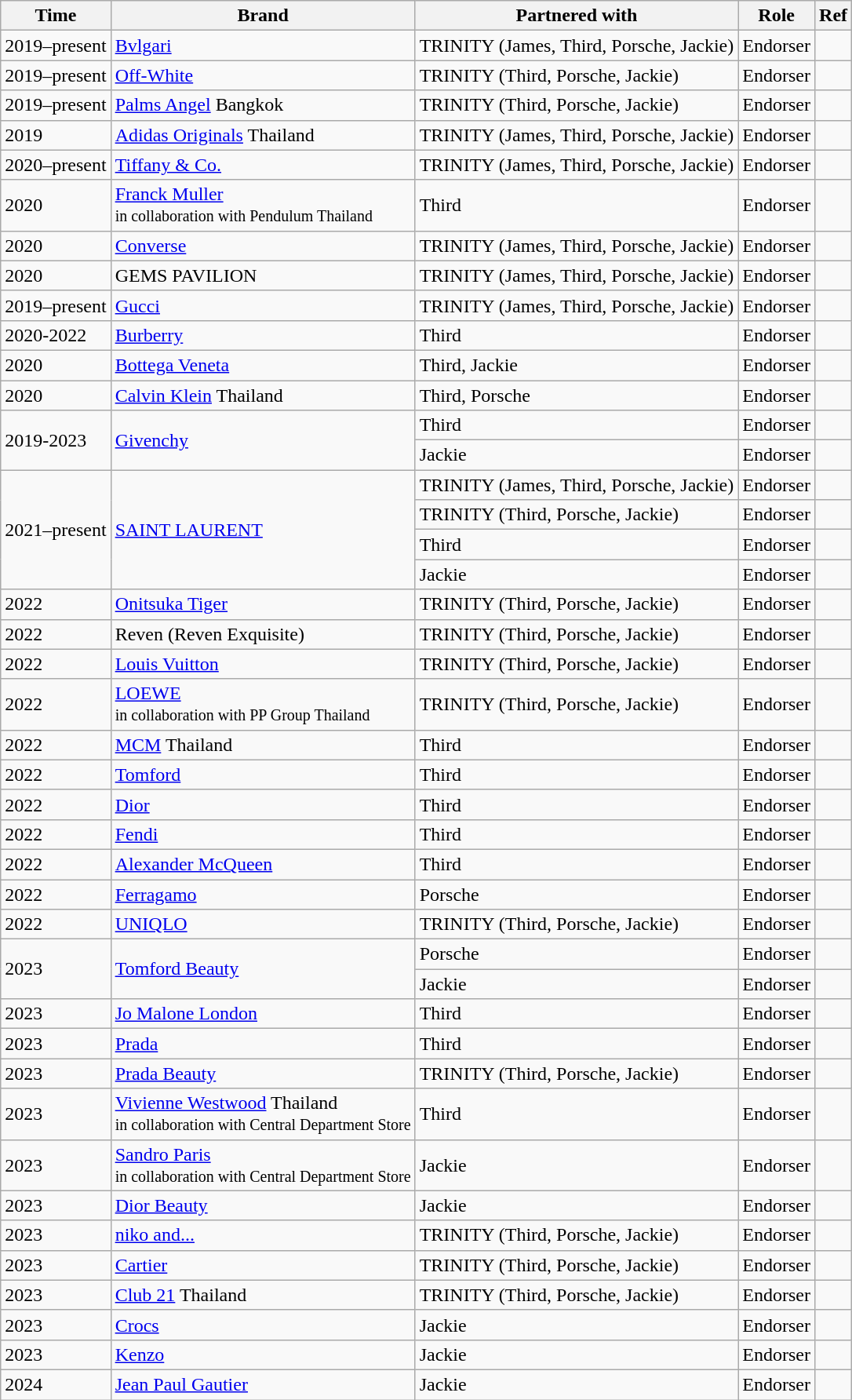<table class="wikitable sortable mw-collapsible mw-collapsed">
<tr>
<th>Time</th>
<th>Brand</th>
<th>Partnered with</th>
<th>Role</th>
<th>Ref</th>
</tr>
<tr>
<td>2019–present</td>
<td><a href='#'>Bvlgari</a></td>
<td>TRINITY (James, Third, Porsche, Jackie)</td>
<td>Endorser</td>
<td></td>
</tr>
<tr>
<td>2019–present</td>
<td><a href='#'>Off-White</a></td>
<td>TRINITY (Third, Porsche, Jackie)</td>
<td>Endorser</td>
<td></td>
</tr>
<tr>
<td>2019–present</td>
<td><a href='#'>Palms Angel</a> Bangkok</td>
<td>TRINITY (Third, Porsche, Jackie)</td>
<td>Endorser</td>
<td></td>
</tr>
<tr>
<td>2019</td>
<td><a href='#'>Adidas Originals</a> Thailand</td>
<td>TRINITY (James, Third, Porsche, Jackie)</td>
<td>Endorser</td>
<td></td>
</tr>
<tr>
<td>2020–present</td>
<td><a href='#'>Tiffany & Co.</a></td>
<td>TRINITY (James, Third, Porsche, Jackie)</td>
<td>Endorser</td>
<td></td>
</tr>
<tr>
<td>2020</td>
<td><a href='#'>Franck Muller</a><br><small>in collaboration with Pendulum Thailand</small></td>
<td>Third</td>
<td>Endorser</td>
<td></td>
</tr>
<tr>
<td>2020</td>
<td><a href='#'>Converse</a></td>
<td>TRINITY (James, Third, Porsche, Jackie)</td>
<td>Endorser</td>
<td></td>
</tr>
<tr>
<td>2020</td>
<td>GEMS PAVILION</td>
<td>TRINITY (James, Third, Porsche, Jackie)</td>
<td>Endorser</td>
<td></td>
</tr>
<tr>
<td>2019–present</td>
<td><a href='#'>Gucci</a></td>
<td>TRINITY (James, Third, Porsche, Jackie)</td>
<td>Endorser</td>
<td></td>
</tr>
<tr>
<td>2020-2022</td>
<td><a href='#'>Burberry</a></td>
<td>Third</td>
<td>Endorser</td>
<td></td>
</tr>
<tr>
<td>2020</td>
<td><a href='#'>Bottega Veneta</a></td>
<td>Third, Jackie</td>
<td>Endorser</td>
<td></td>
</tr>
<tr>
<td>2020</td>
<td><a href='#'>Calvin Klein</a> Thailand</td>
<td>Third, Porsche</td>
<td>Endorser</td>
<td></td>
</tr>
<tr>
<td rowspan="2">2019-2023</td>
<td rowspan="2"><a href='#'>Givenchy</a></td>
<td>Third</td>
<td>Endorser</td>
<td></td>
</tr>
<tr>
<td>Jackie</td>
<td>Endorser</td>
<td></td>
</tr>
<tr>
<td rowspan="4">2021–present</td>
<td rowspan="4"><a href='#'>SAINT LAURENT</a></td>
<td>TRINITY (James, Third, Porsche, Jackie)</td>
<td>Endorser</td>
<td></td>
</tr>
<tr>
<td>TRINITY (Third, Porsche, Jackie)</td>
<td>Endorser</td>
<td></td>
</tr>
<tr>
<td>Third</td>
<td>Endorser</td>
<td></td>
</tr>
<tr>
<td>Jackie</td>
<td>Endorser</td>
<td></td>
</tr>
<tr>
<td>2022</td>
<td><a href='#'>Onitsuka Tiger</a></td>
<td>TRINITY (Third, Porsche, Jackie)</td>
<td>Endorser</td>
<td></td>
</tr>
<tr>
<td>2022</td>
<td>Reven (Reven Exquisite)</td>
<td>TRINITY (Third, Porsche, Jackie)</td>
<td>Endorser</td>
<td></td>
</tr>
<tr>
<td>2022</td>
<td><a href='#'>Louis Vuitton</a></td>
<td>TRINITY (Third, Porsche, Jackie)</td>
<td>Endorser</td>
<td></td>
</tr>
<tr>
<td>2022</td>
<td><a href='#'>LOEWE</a><br><small>in collaboration with PP Group Thailand</small></td>
<td>TRINITY (Third, Porsche, Jackie)</td>
<td>Endorser</td>
<td></td>
</tr>
<tr>
<td>2022</td>
<td><a href='#'>MCM</a> Thailand</td>
<td>Third</td>
<td>Endorser</td>
<td></td>
</tr>
<tr>
<td>2022</td>
<td><a href='#'>Tomford</a></td>
<td>Third</td>
<td>Endorser</td>
<td></td>
</tr>
<tr>
<td>2022</td>
<td><a href='#'>Dior</a></td>
<td>Third</td>
<td>Endorser</td>
<td></td>
</tr>
<tr>
<td>2022</td>
<td><a href='#'>Fendi</a></td>
<td>Third</td>
<td>Endorser</td>
<td></td>
</tr>
<tr>
<td>2022</td>
<td><a href='#'>Alexander McQueen</a></td>
<td>Third</td>
<td>Endorser</td>
<td></td>
</tr>
<tr>
<td>2022</td>
<td><a href='#'>Ferragamo</a></td>
<td>Porsche</td>
<td>Endorser</td>
<td></td>
</tr>
<tr>
<td>2022</td>
<td><a href='#'>UNIQLO</a></td>
<td>TRINITY (Third, Porsche, Jackie)</td>
<td>Endorser</td>
<td></td>
</tr>
<tr>
<td rowspan="2">2023</td>
<td rowspan="2"><a href='#'>Tomford Beauty</a></td>
<td>Porsche</td>
<td>Endorser</td>
<td></td>
</tr>
<tr>
<td>Jackie</td>
<td>Endorser</td>
<td></td>
</tr>
<tr>
<td>2023</td>
<td><a href='#'>Jo Malone London</a></td>
<td>Third</td>
<td>Endorser</td>
<td></td>
</tr>
<tr>
<td>2023</td>
<td><a href='#'>Prada</a></td>
<td>Third</td>
<td>Endorser</td>
<td></td>
</tr>
<tr>
<td>2023</td>
<td><a href='#'>Prada Beauty</a></td>
<td>TRINITY (Third, Porsche, Jackie)</td>
<td>Endorser</td>
<td></td>
</tr>
<tr>
<td>2023</td>
<td><a href='#'>Vivienne Westwood</a> Thailand<br><small>in collaboration with Central Department Store</small></td>
<td>Third</td>
<td>Endorser</td>
<td></td>
</tr>
<tr>
<td>2023</td>
<td><a href='#'>Sandro Paris</a><br><small>in collaboration with Central Department Store</small></td>
<td>Jackie</td>
<td>Endorser</td>
<td></td>
</tr>
<tr>
<td>2023</td>
<td><a href='#'>Dior Beauty</a></td>
<td>Jackie</td>
<td>Endorser</td>
<td></td>
</tr>
<tr>
<td>2023</td>
<td><a href='#'>niko and...</a></td>
<td>TRINITY (Third, Porsche, Jackie)</td>
<td>Endorser</td>
<td></td>
</tr>
<tr>
<td>2023</td>
<td><a href='#'>Cartier</a></td>
<td>TRINITY (Third, Porsche, Jackie)</td>
<td>Endorser</td>
<td></td>
</tr>
<tr>
<td>2023</td>
<td><a href='#'>Club 21</a> Thailand</td>
<td>TRINITY (Third, Porsche, Jackie)</td>
<td>Endorser</td>
<td></td>
</tr>
<tr>
<td>2023</td>
<td><a href='#'>Crocs</a></td>
<td>Jackie</td>
<td>Endorser</td>
<td></td>
</tr>
<tr>
<td>2023</td>
<td><a href='#'>Kenzo</a></td>
<td>Jackie</td>
<td>Endorser</td>
<td></td>
</tr>
<tr>
<td>2024</td>
<td><a href='#'>Jean Paul Gautier</a></td>
<td>Jackie</td>
<td>Endorser</td>
</tr>
</table>
